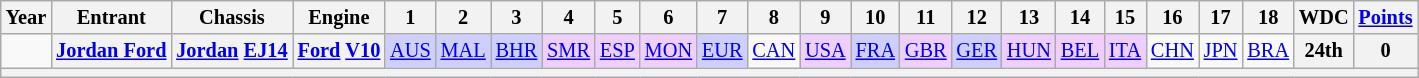<table class="wikitable" style="text-align:center; font-size:85%">
<tr>
<th>Year</th>
<th>Entrant</th>
<th>Chassis</th>
<th>Engine</th>
<th>1</th>
<th>2</th>
<th>3</th>
<th>4</th>
<th>5</th>
<th>6</th>
<th>7</th>
<th>8</th>
<th>9</th>
<th>10</th>
<th>11</th>
<th>12</th>
<th>13</th>
<th>14</th>
<th>15</th>
<th>16</th>
<th>17</th>
<th>18</th>
<th>WDC</th>
<th><a href='#'>Points</a></th>
</tr>
<tr>
<td></td>
<th nowrap><a href='#'>Jordan Ford</a></th>
<th nowrap><a href='#'>Jordan</a> <a href='#'>EJ14</a></th>
<th nowrap><a href='#'>Ford</a> <a href='#'>V10</a></th>
<td style="background:#CFCFFF;"><a href='#'>AUS</a><br></td>
<td style="background:#CFCFFF;"><a href='#'>MAL</a><br></td>
<td style="background:#CFCFFF;"><a href='#'>BHR</a><br></td>
<td style="background:#EFCFFF;"><a href='#'>SMR</a><br></td>
<td style="background:#EFCFFF;"><a href='#'>ESP</a><br></td>
<td style="background:#EFCFFF;"><a href='#'>MON</a><br></td>
<td style="background:#CFCFFF;"><a href='#'>EUR</a><br></td>
<td style="background:#;"><a href='#'>CAN</a><br></td>
<td style="background:#EFCFFF;"><a href='#'>USA</a><br></td>
<td style="background:#CFCFFF;"><a href='#'>FRA</a><br></td>
<td style="background:#EFCFFF;"><a href='#'>GBR</a><br></td>
<td style="background:#CFCFFF;"><a href='#'>GER</a><br></td>
<td style="background:#EFCFFF;"><a href='#'>HUN</a><br></td>
<td style="background:#EFCFFF;"><a href='#'>BEL</a><br></td>
<td style="background:#EFCFFF;"><a href='#'>ITA</a><br></td>
<td><a href='#'>CHN</a></td>
<td><a href='#'>JPN</a></td>
<td><a href='#'>BRA</a></td>
<th>24th</th>
<th>0</th>
</tr>
<tr>
<th colspan="24"></th>
</tr>
</table>
